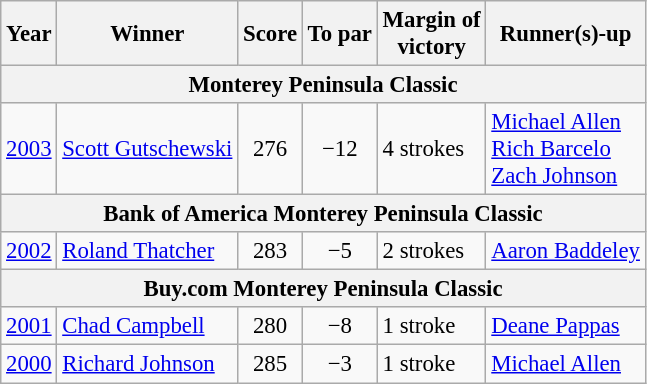<table class=wikitable style=font-size:95%>
<tr>
<th>Year</th>
<th>Winner</th>
<th>Score</th>
<th>To par</th>
<th>Margin of<br>victory</th>
<th>Runner(s)-up</th>
</tr>
<tr>
<th colspan=7>Monterey Peninsula Classic</th>
</tr>
<tr>
<td><a href='#'>2003</a></td>
<td> <a href='#'>Scott Gutschewski</a></td>
<td align=center>276</td>
<td align=center>−12</td>
<td>4 strokes</td>
<td> <a href='#'>Michael Allen</a><br> <a href='#'>Rich Barcelo</a><br> <a href='#'>Zach Johnson</a></td>
</tr>
<tr>
<th colspan=7>Bank of America Monterey Peninsula Classic</th>
</tr>
<tr>
<td><a href='#'>2002</a></td>
<td> <a href='#'>Roland Thatcher</a></td>
<td align=center>283</td>
<td align=center>−5</td>
<td>2 strokes</td>
<td> <a href='#'>Aaron Baddeley</a></td>
</tr>
<tr>
<th colspan=7>Buy.com Monterey Peninsula Classic</th>
</tr>
<tr>
<td><a href='#'>2001</a></td>
<td> <a href='#'>Chad Campbell</a></td>
<td align=center>280</td>
<td align=center>−8</td>
<td>1 stroke</td>
<td> <a href='#'>Deane Pappas</a></td>
</tr>
<tr>
<td><a href='#'>2000</a></td>
<td> <a href='#'>Richard Johnson</a></td>
<td align=center>285</td>
<td align=center>−3</td>
<td>1 stroke</td>
<td> <a href='#'>Michael Allen</a></td>
</tr>
</table>
